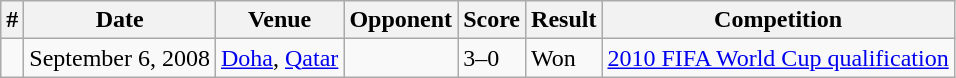<table class="wikitable">
<tr>
<th>#</th>
<th>Date</th>
<th>Venue</th>
<th>Opponent</th>
<th>Score</th>
<th>Result</th>
<th>Competition</th>
</tr>
<tr>
<td></td>
<td>September 6, 2008</td>
<td><a href='#'>Doha</a>, <a href='#'>Qatar</a></td>
<td></td>
<td>3–0</td>
<td>Won</td>
<td><a href='#'>2010 FIFA World Cup qualification</a></td>
</tr>
</table>
